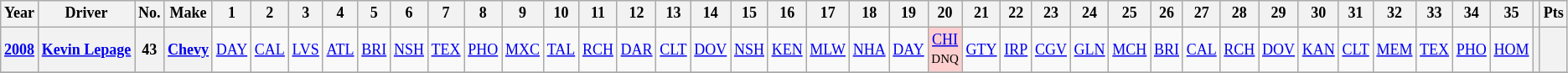<table class="wikitable" style="text-align:center; font-size:75%">
<tr>
<th>Year</th>
<th>Driver</th>
<th>No.</th>
<th>Make</th>
<th>1</th>
<th>2</th>
<th>3</th>
<th>4</th>
<th>5</th>
<th>6</th>
<th>7</th>
<th>8</th>
<th>9</th>
<th>10</th>
<th>11</th>
<th>12</th>
<th>13</th>
<th>14</th>
<th>15</th>
<th>16</th>
<th>17</th>
<th>18</th>
<th>19</th>
<th>20</th>
<th>21</th>
<th>22</th>
<th>23</th>
<th>24</th>
<th>25</th>
<th>26</th>
<th>27</th>
<th>28</th>
<th>29</th>
<th>30</th>
<th>31</th>
<th>32</th>
<th>33</th>
<th>34</th>
<th>35</th>
<th></th>
<th>Pts</th>
</tr>
<tr>
<th><a href='#'>2008</a></th>
<th><a href='#'>Kevin Lepage</a></th>
<th>43</th>
<th><a href='#'>Chevy</a></th>
<td><a href='#'>DAY</a></td>
<td><a href='#'>CAL</a></td>
<td><a href='#'>LVS</a></td>
<td><a href='#'>ATL</a></td>
<td><a href='#'>BRI</a></td>
<td><a href='#'>NSH</a></td>
<td><a href='#'>TEX</a></td>
<td><a href='#'>PHO</a></td>
<td><a href='#'>MXC</a></td>
<td><a href='#'>TAL</a></td>
<td><a href='#'>RCH</a></td>
<td><a href='#'>DAR</a></td>
<td><a href='#'>CLT</a></td>
<td><a href='#'>DOV</a></td>
<td><a href='#'>NSH</a></td>
<td><a href='#'>KEN</a></td>
<td><a href='#'>MLW</a></td>
<td><a href='#'>NHA</a></td>
<td><a href='#'>DAY</a></td>
<td style="background:#FFCFCF;"><a href='#'>CHI</a><br><small>DNQ</small></td>
<td><a href='#'>GTY</a></td>
<td><a href='#'>IRP</a></td>
<td><a href='#'>CGV</a></td>
<td><a href='#'>GLN</a></td>
<td><a href='#'>MCH</a></td>
<td><a href='#'>BRI</a></td>
<td><a href='#'>CAL</a></td>
<td><a href='#'>RCH</a></td>
<td><a href='#'>DOV</a></td>
<td><a href='#'>KAN</a></td>
<td><a href='#'>CLT</a></td>
<td><a href='#'>MEM</a></td>
<td><a href='#'>TEX</a></td>
<td><a href='#'>PHO</a></td>
<td><a href='#'>HOM</a></td>
<th></th>
<th></th>
</tr>
<tr>
</tr>
</table>
